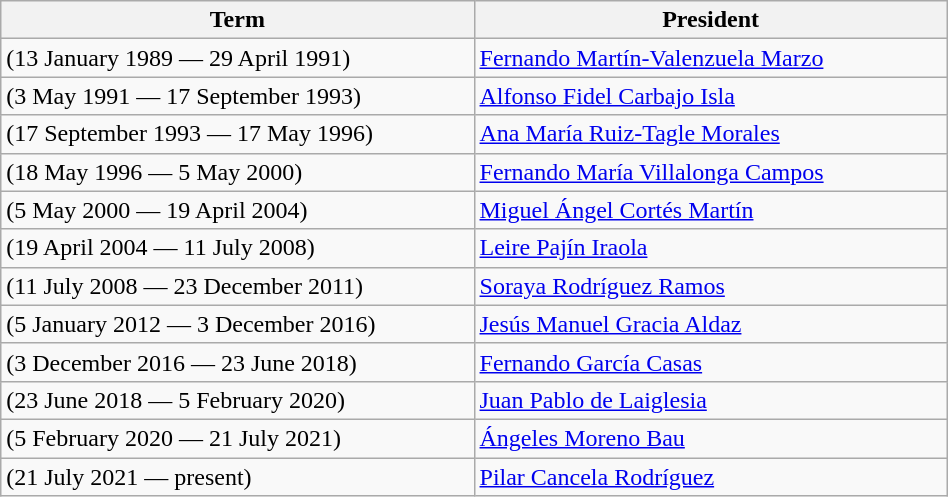<table class="wikitable" width=50%>
<tr>
<th width="25%">Term</th>
<th width="25%">President</th>
</tr>
<tr>
<td>(13 January 1989 — 29 April 1991)</td>
<td><a href='#'>Fernando Martín-Valenzuela Marzo</a></td>
</tr>
<tr>
<td>(3 May 1991 — 17 September 1993)</td>
<td><a href='#'>Alfonso Fidel Carbajo Isla</a></td>
</tr>
<tr>
<td>(17 September 1993 — 17 May 1996)</td>
<td><a href='#'>Ana María Ruiz-Tagle Morales</a></td>
</tr>
<tr>
<td>(18 May 1996 — 5 May 2000)</td>
<td><a href='#'>Fernando María Villalonga Campos</a></td>
</tr>
<tr>
<td>(5 May 2000 — 19 April 2004)</td>
<td><a href='#'>Miguel Ángel Cortés Martín</a></td>
</tr>
<tr>
<td>(19 April 2004 — 11 July 2008)</td>
<td><a href='#'>Leire Pajín Iraola</a></td>
</tr>
<tr>
<td>(11 July 2008 — 23 December 2011)</td>
<td><a href='#'>Soraya Rodríguez Ramos</a></td>
</tr>
<tr>
<td>(5 January 2012 — 3 December 2016)</td>
<td><a href='#'>Jesús Manuel Gracia Aldaz</a></td>
</tr>
<tr>
<td>(3 December 2016 — 23 June 2018)</td>
<td><a href='#'>Fernando García Casas</a></td>
</tr>
<tr>
<td>(23 June 2018 — 5 February 2020)</td>
<td><a href='#'>Juan Pablo de Laiglesia</a></td>
</tr>
<tr>
<td>(5 February 2020 — 21 July 2021)</td>
<td><a href='#'>Ángeles Moreno Bau</a></td>
</tr>
<tr>
<td>(21 July 2021 — present)</td>
<td><a href='#'>Pilar Cancela Rodríguez</a></td>
</tr>
</table>
